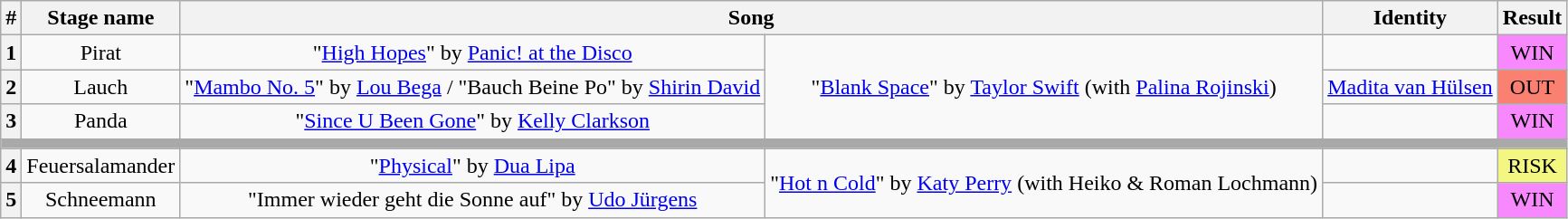<table class="wikitable plainrowheaders" style="text-align: center;">
<tr>
<th>#</th>
<th>Stage name</th>
<th colspan="2">Song</th>
<th>Identity</th>
<th>Result</th>
</tr>
<tr>
<th>1</th>
<td>Pirat</td>
<td>"<a href='#'>High Hopes</a>" by <a href='#'>Panic! at the Disco</a></td>
<td rowspan=3>"<a href='#'>Blank Space</a>" by <a href='#'>Taylor Swift</a> (with <a href='#'>Palina Rojinski</a>)</td>
<td></td>
<td bgcolor="F888FD">WIN</td>
</tr>
<tr>
<th>2</th>
<td>Lauch</td>
<td>"<a href='#'>Mambo No. 5</a>" by <a href='#'>Lou Bega</a> / "Bauch Beine Po" by <a href='#'>Shirin David</a></td>
<td><a href='#'>Madita van Hülsen</a></td>
<td bgcolor=salmon>OUT</td>
</tr>
<tr>
<th>3</th>
<td>Panda</td>
<td>"<a href='#'>Since U Been Gone</a>" by <a href='#'>Kelly Clarkson</a></td>
<td></td>
<td bgcolor="F888FD">WIN</td>
</tr>
<tr>
<td colspan="6" style="background:darkgray"></td>
</tr>
<tr>
<th>4</th>
<td>Feuersalamander</td>
<td>"<a href='#'>Physical</a>" by <a href='#'>Dua Lipa</a></td>
<td rowspan=2>"<a href='#'>Hot n Cold</a>" by <a href='#'>Katy Perry</a> (with Heiko & Roman Lochmann)</td>
<td></td>
<td bgcolor="F3F781">RISK</td>
</tr>
<tr>
<th>5</th>
<td>Schneemann</td>
<td>"Immer wieder geht die Sonne auf" by <a href='#'>Udo Jürgens</a></td>
<td></td>
<td bgcolor="F888FD">WIN</td>
</tr>
</table>
